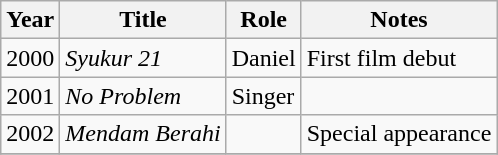<table class="wikitable">
<tr>
<th>Year</th>
<th>Title</th>
<th>Role</th>
<th>Notes</th>
</tr>
<tr>
<td>2000</td>
<td><em>Syukur 21</em></td>
<td>Daniel</td>
<td>First film debut</td>
</tr>
<tr>
<td>2001</td>
<td><em>No Problem</em></td>
<td>Singer</td>
<td></td>
</tr>
<tr>
<td>2002</td>
<td><em>Mendam Berahi</em></td>
<td></td>
<td>Special appearance</td>
</tr>
<tr>
</tr>
</table>
